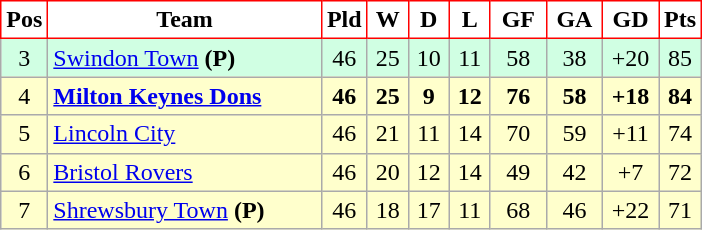<table class="wikitable" style="text-align: center;">
<tr>
<th width=20 style="background:#FFFFFF; color:black; border:1px solid red;">Pos</th>
<th width=175 style="background:#FFFFFF; color:black; border:1px solid red;">Team</th>
<th width=20 style="background:#FFFFFF; color:black; border:1px solid red;">Pld</th>
<th width=20 style="background:#FFFFFF; color:black; border:1px solid red;">W</th>
<th width=20 style="background:#FFFFFF; color:black; border:1px solid red;">D</th>
<th width=20 style="background:#FFFFFF; color:black; border:1px solid red;">L</th>
<th width=30 style="background:#FFFFFF; color:black; border:1px solid red;">GF</th>
<th width=30 style="background:#FFFFFF; color:black; border:1px solid red;">GA</th>
<th width=30 style="background:#FFFFFF; color:black; border:1px solid red;">GD</th>
<th width=20 style="background:#FFFFFF; color:black; border:1px solid red;">Pts</th>
</tr>
<tr bgcolor="#d0ffe3">
<td>3</td>
<td align=left><a href='#'>Swindon Town</a> <strong>(P)</strong></td>
<td>46</td>
<td>25</td>
<td>10</td>
<td>11</td>
<td>58</td>
<td>38</td>
<td>+20</td>
<td>85</td>
</tr>
<tr bgcolor="#ffffcc">
<td>4</td>
<td align=left><strong><a href='#'>Milton Keynes Dons</a></strong></td>
<td><strong>46</strong></td>
<td><strong>25</strong></td>
<td><strong>9</strong></td>
<td><strong>12</strong></td>
<td><strong>76</strong></td>
<td><strong>58</strong></td>
<td><strong>+18</strong></td>
<td><strong>84</strong></td>
</tr>
<tr bgcolor="#ffffcc">
<td>5</td>
<td align=left><a href='#'>Lincoln City</a></td>
<td>46</td>
<td>21</td>
<td>11</td>
<td>14</td>
<td>70</td>
<td>59</td>
<td>+11</td>
<td>74</td>
</tr>
<tr bgcolor="#ffffcc">
<td>6</td>
<td align=left><a href='#'>Bristol Rovers</a></td>
<td>46</td>
<td>20</td>
<td>12</td>
<td>14</td>
<td>49</td>
<td>42</td>
<td>+7</td>
<td>72</td>
</tr>
<tr bgcolor="#ffffcc">
<td>7</td>
<td align=left><a href='#'>Shrewsbury Town</a> <strong>(P)</strong></td>
<td>46</td>
<td>18</td>
<td>17</td>
<td>11</td>
<td>68</td>
<td>46</td>
<td>+22</td>
<td>71</td>
</tr>
</table>
